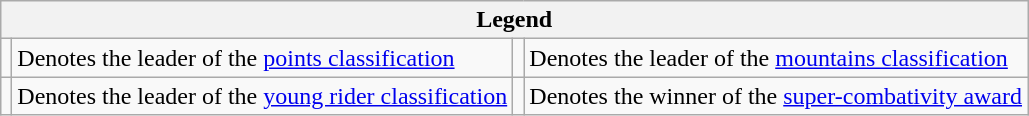<table class="wikitable">
<tr>
<th scope="col" colspan="4">Legend</th>
</tr>
<tr>
<td></td>
<td>Denotes the leader of the <a href='#'>points classification</a></td>
<td></td>
<td>Denotes the leader of the <a href='#'>mountains classification</a></td>
</tr>
<tr>
<td></td>
<td>Denotes the leader of the <a href='#'>young rider classification</a></td>
<td></td>
<td>Denotes the winner of the <a href='#'>super-combativity award</a></td>
</tr>
</table>
